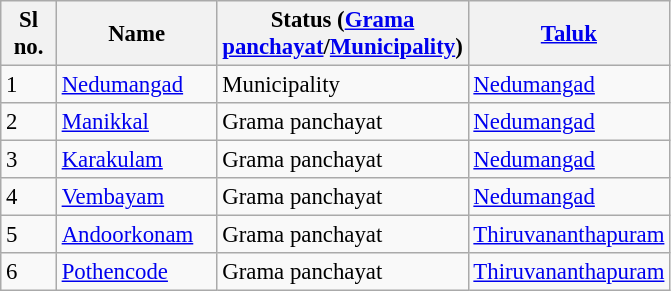<table class="wikitable sortable" style="font-size:95%;">
<tr>
<th width="30px">Sl no.</th>
<th width="100px">Name</th>
<th width="130px">Status (<a href='#'>Grama panchayat</a>/<a href='#'>Municipality</a>)</th>
<th width="100px"><a href='#'>Taluk</a></th>
</tr>
<tr>
<td>1</td>
<td><a href='#'>Nedumangad</a></td>
<td>Municipality</td>
<td><a href='#'>Nedumangad</a></td>
</tr>
<tr>
<td>2</td>
<td><a href='#'>Manikkal</a></td>
<td>Grama panchayat</td>
<td><a href='#'>Nedumangad</a></td>
</tr>
<tr>
<td>3</td>
<td><a href='#'>Karakulam</a></td>
<td>Grama panchayat</td>
<td><a href='#'>Nedumangad</a></td>
</tr>
<tr>
<td>4</td>
<td><a href='#'>Vembayam</a></td>
<td>Grama panchayat</td>
<td><a href='#'>Nedumangad</a></td>
</tr>
<tr>
<td>5</td>
<td><a href='#'>Andoorkonam</a></td>
<td>Grama panchayat</td>
<td><a href='#'>Thiruvananthapuram</a></td>
</tr>
<tr>
<td>6</td>
<td><a href='#'>Pothencode</a></td>
<td>Grama panchayat</td>
<td><a href='#'>Thiruvananthapuram</a></td>
</tr>
</table>
